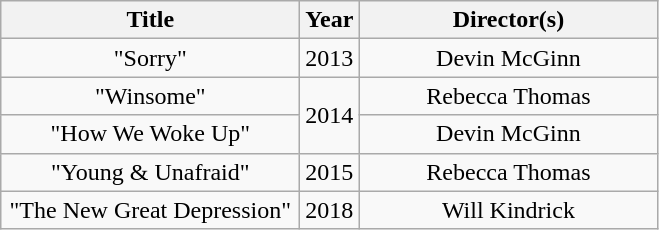<table class="wikitable plainrowheaders" style="text-align:center;">
<tr>
<th scope="col" style="width:12em;">Title</th>
<th scope="col">Year</th>
<th scope="col" style="width:12em;">Director(s)</th>
</tr>
<tr>
<td>"Sorry"</td>
<td>2013</td>
<td>Devin McGinn</td>
</tr>
<tr>
<td>"Winsome"</td>
<td rowspan="2">2014</td>
<td>Rebecca Thomas</td>
</tr>
<tr>
<td>"How We Woke Up"</td>
<td>Devin McGinn</td>
</tr>
<tr>
<td>"Young & Unafraid"</td>
<td>2015</td>
<td>Rebecca Thomas</td>
</tr>
<tr>
<td>"The New Great Depression"</td>
<td>2018</td>
<td>Will Kindrick</td>
</tr>
</table>
